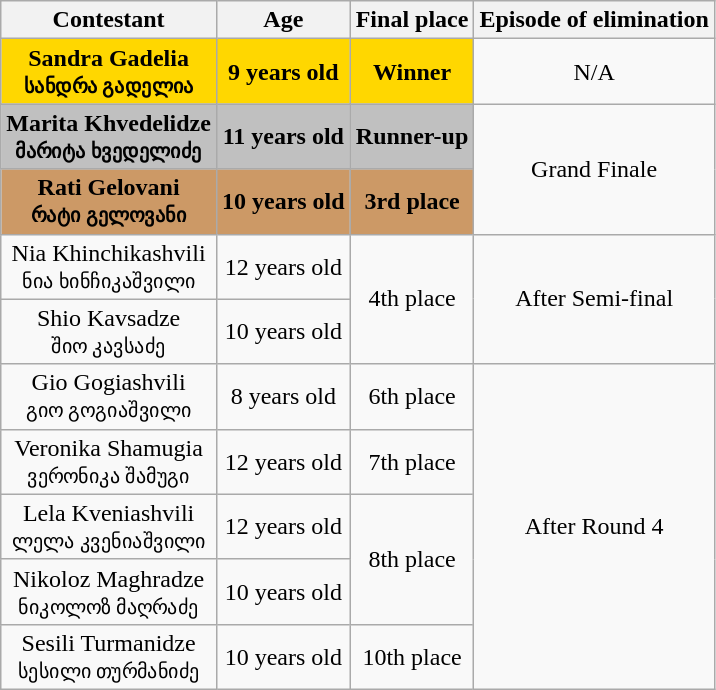<table class="wikitable sortable" style="text-align:center">
<tr>
<th>Contestant</th>
<th>Age</th>
<th>Final place</th>
<th>Episode of elimination</th>
</tr>
<tr>
<td bgcolor="gold"><strong>Sandra Gadelia<br><small>სანდრა გადელია</small></strong></td>
<td bgcolor="gold"><strong>9 years old</strong></td>
<td bgcolor="gold"><strong>Winner</strong></td>
<td>N/A</td>
</tr>
<tr>
<td bgcolor="silver"><strong>Marita Khvedelidze<br><small>მარიტა ხვედელიძე</small></strong></td>
<td bgcolor="silver"><strong>11 years old</strong></td>
<td bgcolor="silver"><strong>Runner-up</strong></td>
<td rowspan="2">Grand Finale</td>
</tr>
<tr>
<td bgcolor="#CC9966"><strong>Rati Gelovani<br><small>რატი გელოვანი</small></strong></td>
<td bgcolor="#CC9966"><strong>10 years old</strong></td>
<td bgcolor="#CC9966"><strong>3rd place</strong></td>
</tr>
<tr>
<td>Nia Khinchikashvili<br><small>ნია ხინჩიკაშვილი</small></td>
<td>12 years old</td>
<td rowspan="2" align="center">4th place</td>
<td rowspan="2" align="center">After Semi-final</td>
</tr>
<tr>
<td>Shio Kavsadze<br><small>შიო კავსაძე</small></td>
<td>10 years old</td>
</tr>
<tr>
<td>Gio Gogiashvili<br><small>გიო გოგიაშვილი</small></td>
<td>8 years old</td>
<td align="center">6th place</td>
<td rowspan=5 align="center">After Round 4</td>
</tr>
<tr>
<td>Veronika Shamugia<br><small>ვერონიკა შამუგი</small></td>
<td>12 years old</td>
<td align="center">7th place</td>
</tr>
<tr>
<td>Lela Kveniashvili<br><small>ლელა კვენიაშვილი</small></td>
<td>12 years old</td>
<td rowspan="2" align="center">8th place</td>
</tr>
<tr>
<td>Nikoloz Maghradze<br><small>ნიკოლოზ მაღრაძე</small></td>
<td>10 years old</td>
</tr>
<tr>
<td>Sesili Turmanidze<br><small>სესილი თურმანიძე</small></td>
<td>10 years old</td>
<td align="center">10th place</td>
</tr>
</table>
